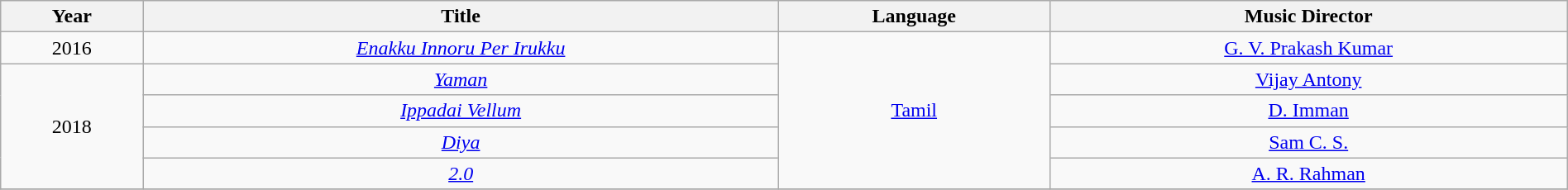<table class="wikitable plainrowheaders sortable" style="width: 100%; text-align: center;">
<tr>
<th scope="col">Year</th>
<th scope="col">Title</th>
<th scope="col">Language</th>
<th scope="col">Music Director</th>
</tr>
<tr>
<td>2016</td>
<td><em><a href='#'>Enakku Innoru Per Irukku</a></em></td>
<td rowspan=5><a href='#'>Tamil</a></td>
<td><a href='#'>G. V. Prakash Kumar</a></td>
</tr>
<tr>
<td rowspan=4>2018</td>
<td><em><a href='#'>Yaman</a></em></td>
<td><a href='#'>Vijay Antony</a></td>
</tr>
<tr>
<td><em><a href='#'>Ippadai Vellum</a></em></td>
<td><a href='#'>D. Imman</a></td>
</tr>
<tr>
<td><em><a href='#'>Diya</a></em></td>
<td><a href='#'>Sam C. S.</a></td>
</tr>
<tr>
<td><em><a href='#'>2.0</a></em></td>
<td><a href='#'>A. R. Rahman</a></td>
</tr>
<tr>
</tr>
</table>
